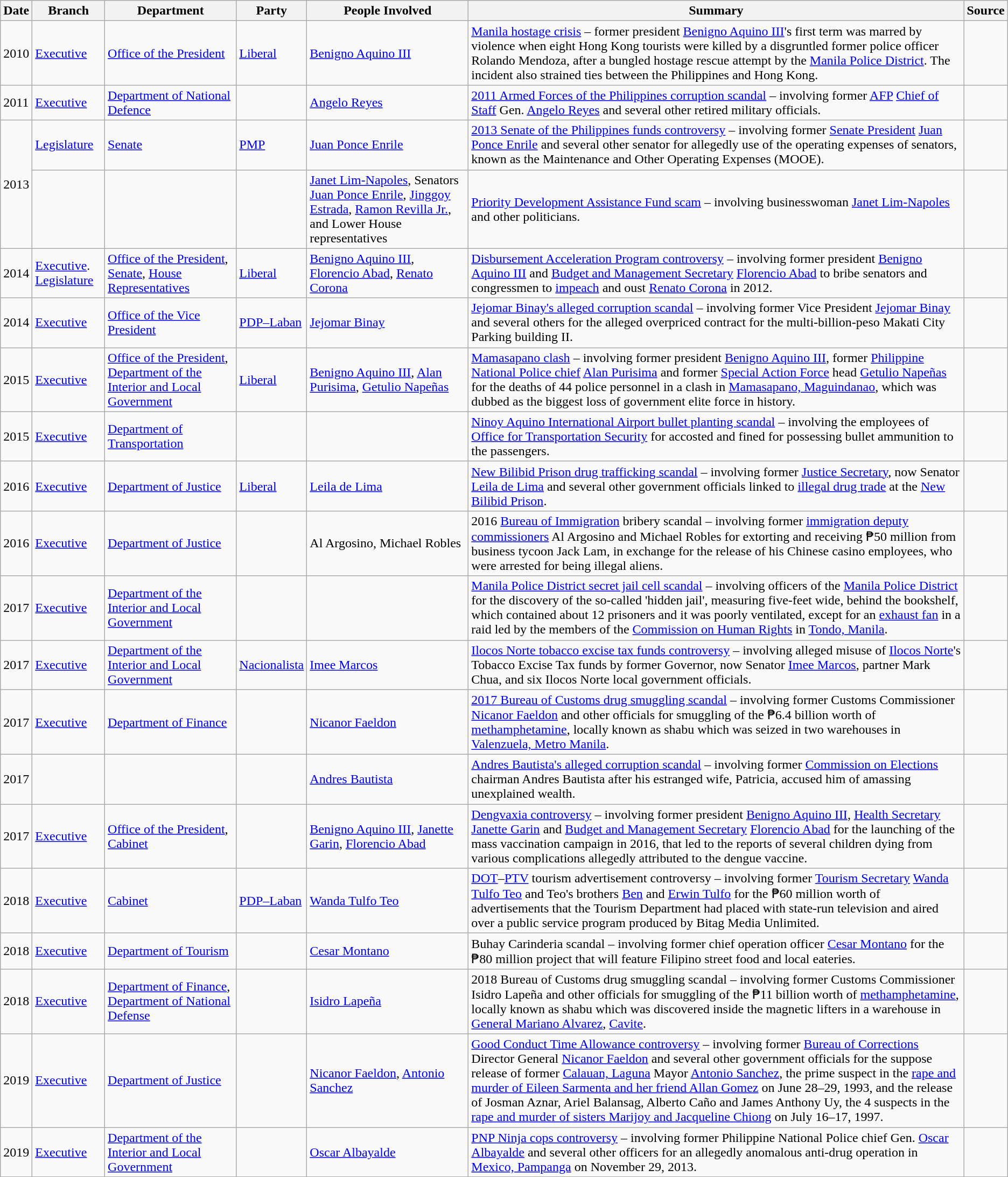<table class="wikitable sortable">
<tr>
<th scope="col">Date</th>
<th scope="col">Branch</th>
<th scope="col">Department</th>
<th scope="col">Party</th>
<th scope="col">People Involved</th>
<th scope="col" class="unsortable">Summary</th>
<th scope="col" class="unsortable">Source</th>
</tr>
<tr>
<td>2010</td>
<td><a href='#'>Executive</a></td>
<td><a href='#'>Office of the President</a></td>
<td><a href='#'>Liberal</a></td>
<td><a href='#'>Benigno Aquino III</a></td>
<td><a href='#'>Manila hostage crisis</a> – former president <a href='#'>Benigno Aquino III</a>'s first term was marred by violence when eight Hong Kong tourists were killed by a disgruntled former police officer Rolando Mendoza, after a bungled hostage rescue attempt by the <a href='#'>Manila Police District</a>. The incident also strained ties between the Philippines and Hong Kong.</td>
<td></td>
</tr>
<tr>
<td>2011</td>
<td><a href='#'>Executive</a></td>
<td><a href='#'>Department of National Defence</a></td>
<td></td>
<td><a href='#'>Angelo Reyes</a></td>
<td><a href='#'>2011 Armed Forces of the Philippines corruption scandal</a> – involving former <a href='#'>AFP</a> <a href='#'>Chief of Staff</a> Gen. <a href='#'>Angelo Reyes</a> and several other retired military officials.</td>
<td></td>
</tr>
<tr>
<td rowspan=2>2013</td>
<td><a href='#'>Legislature</a></td>
<td><a href='#'>Senate</a></td>
<td><a href='#'>PMP</a></td>
<td><a href='#'>Juan Ponce Enrile</a></td>
<td><a href='#'>2013 Senate of the Philippines funds controversy</a> – involving former <a href='#'>Senate President</a> <a href='#'>Juan Ponce Enrile</a> and several other senator for allegedly use of the operating expenses of senators, known as the Maintenance and Other Operating Expenses (MOOE).</td>
<td></td>
</tr>
<tr>
<td></td>
<td></td>
<td></td>
<td><a href='#'>Janet Lim-Napoles</a>, Senators <a href='#'>Juan Ponce Enrile</a>, <a href='#'>Jinggoy Estrada</a>, <a href='#'>Ramon Revilla Jr.</a>, and Lower House representatives</td>
<td><a href='#'>Priority Development Assistance Fund scam</a> – involving businesswoman <a href='#'>Janet Lim-Napoles</a> and other politicians.</td>
<td></td>
</tr>
<tr>
<td>2014</td>
<td><a href='#'>Executive</a>. <a href='#'>Legislature</a></td>
<td><a href='#'>Office of the President</a>, <a href='#'>Senate</a>, <a href='#'>House Representatives</a></td>
<td><a href='#'>Liberal</a></td>
<td><a href='#'>Benigno Aquino III</a>, <a href='#'>Florencio Abad</a>, <a href='#'>Renato Corona</a></td>
<td><a href='#'>Disbursement Acceleration Program controversy</a> – involving former president <a href='#'>Benigno Aquino III</a> and <a href='#'>Budget and Management Secretary</a> <a href='#'>Florencio Abad</a> to bribe senators and congressmen to <a href='#'>impeach</a> and oust <a href='#'>Renato Corona</a> in 2012.</td>
<td></td>
</tr>
<tr>
<td>2014</td>
<td><a href='#'>Executive</a></td>
<td><a href='#'>Office of the Vice President</a></td>
<td><a href='#'>PDP–Laban</a></td>
<td><a href='#'>Jejomar Binay</a></td>
<td><a href='#'>Jejomar Binay's alleged corruption scandal</a> – involving former Vice President <a href='#'>Jejomar Binay</a> and several others for the alleged overpriced contract for the multi-billion-peso Makati City Parking building II.</td>
<td></td>
</tr>
<tr>
<td>2015</td>
<td><a href='#'>Executive</a></td>
<td><a href='#'>Office of the President</a>, <a href='#'>Department of the Interior and Local Government</a></td>
<td><a href='#'>Liberal</a></td>
<td><a href='#'>Benigno Aquino III</a>, <a href='#'>Alan Purisima</a>, <a href='#'>Getulio Napeñas</a></td>
<td><a href='#'>Mamasapano clash</a> – involving former president <a href='#'>Benigno Aquino III</a>, former <a href='#'>Philippine National Police chief</a> <a href='#'>Alan Purisima</a> and former <a href='#'>Special Action Force</a> head <a href='#'>Getulio Napeñas</a> for the deaths of 44 police personnel in a clash in <a href='#'>Mamasapano, Maguindanao</a>, which was dubbed as the biggest loss of government elite force in history.</td>
<td></td>
</tr>
<tr>
<td>2015</td>
<td><a href='#'>Executive</a></td>
<td><a href='#'>Department of Transportation</a></td>
<td></td>
<td></td>
<td><a href='#'>Ninoy Aquino International Airport bullet planting scandal</a> – involving the employees of <a href='#'>Office for Transportation Security</a> for accosted and fined for possessing bullet ammunition to the passengers.</td>
<td></td>
</tr>
<tr>
<td>2016</td>
<td><a href='#'>Executive</a></td>
<td><a href='#'>Department of Justice</a></td>
<td><a href='#'>Liberal</a></td>
<td><a href='#'>Leila de Lima</a></td>
<td><a href='#'>New Bilibid Prison drug trafficking scandal</a> – involving former <a href='#'>Justice Secretary</a>, now Senator <a href='#'>Leila de Lima</a> and several other government officials linked to <a href='#'>illegal drug trade</a> at the <a href='#'>New Bilibid Prison</a>.</td>
<td></td>
</tr>
<tr>
<td>2016</td>
<td><a href='#'>Executive</a></td>
<td><a href='#'>Department of Justice</a></td>
<td></td>
<td>Al Argosino, Michael Robles</td>
<td>2016 <a href='#'>Bureau of Immigration</a> bribery scandal – involving former <a href='#'>immigration deputy commissioners</a> Al Argosino and Michael Robles for extorting and receiving ₱50 million from business tycoon Jack Lam, in exchange for the release of his Chinese casino employees, who were arrested for being illegal aliens.</td>
<td></td>
</tr>
<tr>
<td>2017</td>
<td><a href='#'>Executive</a></td>
<td><a href='#'>Department of the Interior and Local Government</a></td>
<td></td>
<td></td>
<td><a href='#'>Manila Police District secret jail cell scandal</a> – involving officers of the <a href='#'>Manila Police District</a> for the discovery of the so-called 'hidden jail', measuring five-feet wide, behind the bookshelf, which contained about 12 prisoners and it was poorly ventilated, except for an <a href='#'>exhaust fan</a> in a raid led by the members of the <a href='#'>Commission on Human Rights</a> in <a href='#'>Tondo, Manila</a>.</td>
<td></td>
</tr>
<tr>
<td>2017</td>
<td><a href='#'>Executive</a></td>
<td><a href='#'>Department of the Interior and Local Government</a></td>
<td><a href='#'>Nacionalista</a></td>
<td><a href='#'>Imee Marcos</a></td>
<td><a href='#'>Ilocos Norte tobacco excise tax funds controversy</a> – involving alleged misuse of <a href='#'>Ilocos Norte</a>'s Tobacco Excise Tax funds by former Governor, now Senator <a href='#'>Imee Marcos</a>, partner Mark Chua, and six Ilocos Norte local government officials.</td>
<td></td>
</tr>
<tr>
<td>2017</td>
<td><a href='#'>Executive</a></td>
<td><a href='#'>Department of Finance</a></td>
<td></td>
<td><a href='#'>Nicanor Faeldon</a></td>
<td><a href='#'>2017 Bureau of Customs drug smuggling scandal</a> – involving former Customs Commissioner <a href='#'>Nicanor Faeldon</a> and other officials for smuggling of the ₱6.4 billion worth of <a href='#'>methamphetamine</a>, locally known as shabu which was seized in two warehouses in <a href='#'>Valenzuela, Metro Manila</a>.</td>
<td></td>
</tr>
<tr>
<td>2017</td>
<td></td>
<td></td>
<td></td>
<td><a href='#'>Andres Bautista</a></td>
<td><a href='#'>Andres Bautista's alleged corruption scandal</a> – involving former <a href='#'>Commission on Elections</a> chairman Andres Bautista after his estranged wife, Patricia, accused him of amassing unexplained wealth.</td>
<td></td>
</tr>
<tr>
<td>2017</td>
<td><a href='#'>Executive</a></td>
<td><a href='#'>Office of the President</a>, <a href='#'>Cabinet</a></td>
<td></td>
<td><a href='#'>Benigno Aquino III</a>, <a href='#'>Janette Garin</a>, <a href='#'>Florencio Abad</a></td>
<td><a href='#'>Dengvaxia controversy</a> – involving former president <a href='#'>Benigno Aquino III</a>, <a href='#'>Health Secretary</a> <a href='#'>Janette Garin</a> and <a href='#'>Budget and Management Secretary</a> <a href='#'>Florencio Abad</a> for the launching of the mass vaccination campaign in 2016, that led to the reports of several children dying from various complications allegedly attributed to the dengue vaccine.</td>
<td></td>
</tr>
<tr>
<td>2018</td>
<td><a href='#'>Executive</a></td>
<td><a href='#'>Cabinet</a></td>
<td><a href='#'>PDP–Laban</a></td>
<td><a href='#'>Wanda Tulfo Teo</a></td>
<td><a href='#'>DOT</a>–<a href='#'>PTV</a> tourism advertisement controversy – involving former <a href='#'>Tourism Secretary</a> <a href='#'>Wanda Tulfo Teo</a> and Teo's brothers <a href='#'>Ben</a> and <a href='#'>Erwin Tulfo</a> for the ₱60 million worth of advertisements that the Tourism Department had placed with state-run television and aired over a public service program produced by Bitag Media Unlimited.</td>
<td></td>
</tr>
<tr>
<td>2018</td>
<td><a href='#'>Executive</a></td>
<td><a href='#'>Department of Tourism</a></td>
<td></td>
<td><a href='#'>Cesar Montano</a></td>
<td>Buhay Carinderia scandal – involving former  chief operation officer <a href='#'>Cesar Montano</a> for the ₱80 million project that will feature Filipino street food and local eateries.</td>
<td></td>
</tr>
<tr>
<td>2018</td>
<td><a href='#'>Executive</a></td>
<td><a href='#'>Department of Finance</a>, <a href='#'>Department of National Defense</a></td>
<td></td>
<td><a href='#'>Isidro Lapeña</a></td>
<td>2018 Bureau of Customs drug smuggling scandal – involving former Customs Commissioner Isidro Lapeña and other officials for smuggling of the ₱11 billion worth of <a href='#'>methamphetamine</a>, locally known as shabu which was discovered inside the magnetic lifters in a warehouse in <a href='#'>General Mariano Alvarez</a>, <a href='#'>Cavite</a>.</td>
<td></td>
</tr>
<tr>
<td>2019</td>
<td><a href='#'>Executive</a></td>
<td><a href='#'>Department of Justice</a></td>
<td></td>
<td><a href='#'>Nicanor Faeldon</a>, <a href='#'>Antonio Sanchez</a></td>
<td><a href='#'>Good Conduct Time Allowance controversy</a> – involving former <a href='#'>Bureau of Corrections</a> Director General <a href='#'>Nicanor Faeldon</a> and several other government officials for the suppose release of former <a href='#'>Calauan, Laguna</a> Mayor <a href='#'>Antonio Sanchez</a>, the prime suspect in the <a href='#'>rape and murder of Eileen Sarmenta and her friend Allan Gomez</a> on June 28–29, 1993, and the release of Josman Aznar, Ariel Balansag, Alberto Caño and James Anthony Uy, the 4 suspects in the <a href='#'>rape and murder of sisters Marijoy and Jacqueline Chiong</a> on July 16–17, 1997.</td>
<td></td>
</tr>
<tr>
<td>2019</td>
<td><a href='#'>Executive</a></td>
<td><a href='#'>Department of the Interior and Local Government</a></td>
<td></td>
<td><a href='#'>Oscar Albayalde</a></td>
<td><a href='#'>PNP Ninja cops controversy</a> – involving former Philippine National Police chief Gen. <a href='#'>Oscar Albayalde</a> and several other officers for an allegedly anomalous anti-drug operation in <a href='#'>Mexico, Pampanga</a> on November 29, 2013.</td>
<td></td>
</tr>
</table>
